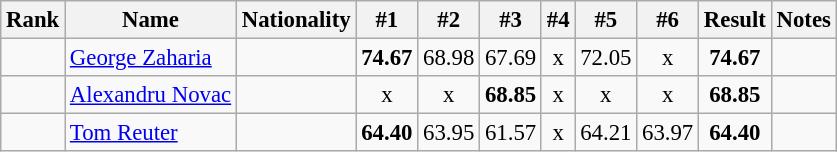<table class="wikitable sortable" style="text-align:center;font-size:95%">
<tr>
<th>Rank</th>
<th>Name</th>
<th>Nationality</th>
<th>#1</th>
<th>#2</th>
<th>#3</th>
<th>#4</th>
<th>#5</th>
<th>#6</th>
<th>Result</th>
<th>Notes</th>
</tr>
<tr>
<td></td>
<td align=left><a href='#'>George Zaharia</a></td>
<td align=left></td>
<td><strong>74.67</strong></td>
<td>68.98</td>
<td>67.69</td>
<td>x</td>
<td>72.05</td>
<td>x</td>
<td><strong>74.67</strong></td>
<td></td>
</tr>
<tr>
<td></td>
<td align=left><a href='#'>Alexandru Novac</a></td>
<td align=left></td>
<td>x</td>
<td>x</td>
<td><strong>68.85</strong></td>
<td>x</td>
<td>x</td>
<td>x</td>
<td><strong>68.85</strong></td>
<td></td>
</tr>
<tr>
<td></td>
<td align=left><a href='#'>Tom Reuter</a></td>
<td align=left></td>
<td><strong>64.40</strong></td>
<td>63.95</td>
<td>61.57</td>
<td>x</td>
<td>64.21</td>
<td>63.97</td>
<td><strong>64.40</strong></td>
<td></td>
</tr>
</table>
